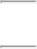<table>
<tr>
<td colspan="7"><hr></td>
</tr>
<tr>
<td style="text-align:center; vertical-align:top;"></td>
<td style="text-align:center; vertical-align:top;"></td>
<td style="text-align:center; vertical-align:top;"></td>
<td style="text-align:center; vertical-align:top;"></td>
<td style="text-align:center; vertical-align:top;"></td>
<td style="text-align:center; vertical-align:top;"></td>
<td style="text-align:center; vertical-align:top;"></td>
</tr>
<tr>
<td style="text-align:center; vertical-align:bottom; margin-left:27px"></td>
<td style="text-align:center; vertical-align:bottom; margin-left:27px"></td>
<td style="text-align:center; vertical-align:bottom; margin-left:27px"></td>
<td style="text-align:center; vertical-align:bottom; margin-left:27px"></td>
<td style="text-align:center; vertical-align:bottom; margin-left:27px"></td>
<td style="text-align:center; vertical-align:bottom; margin-left:27px"></td>
<td style="text-align:center; vertical-align:bottom; margin-left:27px"></td>
</tr>
<tr>
<td colspan="7"><hr></td>
</tr>
</table>
